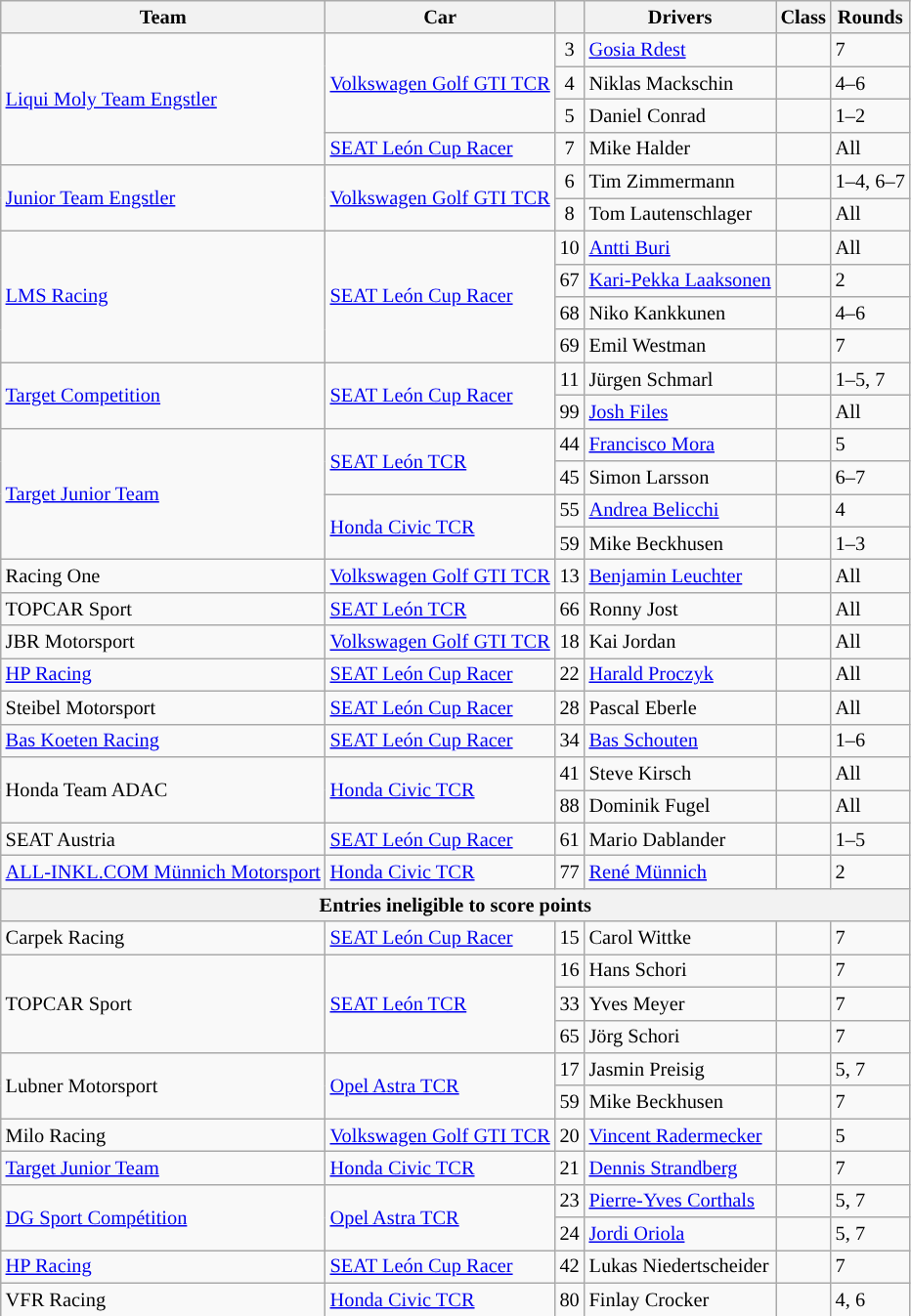<table class="wikitable" style="font-size: 85%">
<tr>
<th>Team</th>
<th>Car</th>
<th></th>
<th>Drivers</th>
<th>Class</th>
<th>Rounds</th>
</tr>
<tr>
<td rowspan=4> <a href='#'>Liqui Moly Team Engstler</a></td>
<td rowspan=3><a href='#'>Volkswagen Golf GTI TCR</a></td>
<td align="center">3</td>
<td> <a href='#'>Gosia Rdest</a></td>
<td></td>
<td>7</td>
</tr>
<tr>
<td align="center">4</td>
<td> Niklas Mackschin</td>
<td></td>
<td>4–6</td>
</tr>
<tr>
<td align="center">5</td>
<td> Daniel Conrad</td>
<td align="center"></td>
<td>1–2</td>
</tr>
<tr>
<td><a href='#'>SEAT León Cup Racer</a></td>
<td align="center">7</td>
<td> Mike Halder</td>
<td></td>
<td>All</td>
</tr>
<tr>
<td rowspan=2> <a href='#'>Junior Team Engstler</a></td>
<td rowspan=2><a href='#'>Volkswagen Golf GTI TCR</a></td>
<td align="center">6</td>
<td> Tim Zimmermann</td>
<td></td>
<td>1–4, 6–7</td>
</tr>
<tr>
<td align="center">8</td>
<td> Tom Lautenschlager</td>
<td align="center"></td>
<td>All</td>
</tr>
<tr>
<td rowspan=4> <a href='#'>LMS Racing</a></td>
<td rowspan=4><a href='#'>SEAT León Cup Racer</a></td>
<td align="center">10</td>
<td> <a href='#'>Antti Buri</a></td>
<td></td>
<td>All</td>
</tr>
<tr>
<td align="center">67</td>
<td> <a href='#'>Kari-Pekka Laaksonen</a></td>
<td></td>
<td>2</td>
</tr>
<tr>
<td align="center">68</td>
<td> Niko Kankkunen</td>
<td align="center"></td>
<td>4–6</td>
</tr>
<tr>
<td align="center">69</td>
<td> Emil Westman</td>
<td></td>
<td>7</td>
</tr>
<tr>
<td rowspan=2> <a href='#'>Target Competition</a></td>
<td rowspan="2"><a href='#'>SEAT León Cup Racer</a></td>
<td align="center">11</td>
<td> Jürgen Schmarl</td>
<td></td>
<td>1–5, 7</td>
</tr>
<tr>
<td align="center">99</td>
<td> <a href='#'>Josh Files</a></td>
<td></td>
<td>All</td>
</tr>
<tr>
<td rowspan=4> <a href='#'>Target Junior Team</a></td>
<td rowspan=2><a href='#'>SEAT León TCR</a></td>
<td align="center">44</td>
<td> <a href='#'>Francisco Mora</a></td>
<td></td>
<td>5</td>
</tr>
<tr>
<td align="center">45</td>
<td> Simon Larsson</td>
<td align="center"></td>
<td>6–7</td>
</tr>
<tr>
<td rowspan=2><a href='#'>Honda Civic TCR</a></td>
<td align="center">55</td>
<td> <a href='#'>Andrea Belicchi</a></td>
<td></td>
<td>4</td>
</tr>
<tr>
<td align="center">59</td>
<td> Mike Beckhusen</td>
<td align="center"></td>
<td>1–3</td>
</tr>
<tr>
<td> Racing One</td>
<td><a href='#'>Volkswagen Golf GTI TCR</a></td>
<td align="center">13</td>
<td> <a href='#'>Benjamin Leuchter</a></td>
<td></td>
<td>All</td>
</tr>
<tr>
<td> TOPCAR Sport</td>
<td><a href='#'>SEAT León TCR</a></td>
<td align="center">66</td>
<td> Ronny Jost</td>
<td></td>
<td>All</td>
</tr>
<tr>
<td> JBR Motorsport</td>
<td><a href='#'>Volkswagen Golf GTI TCR</a></td>
<td align="center">18</td>
<td> Kai Jordan</td>
<td></td>
<td>All</td>
</tr>
<tr>
<td> <a href='#'>HP Racing</a></td>
<td><a href='#'>SEAT León Cup Racer</a></td>
<td align="center">22</td>
<td> <a href='#'>Harald Proczyk</a></td>
<td></td>
<td>All</td>
</tr>
<tr>
<td> Steibel Motorsport</td>
<td><a href='#'>SEAT León Cup Racer</a></td>
<td align="center">28</td>
<td> Pascal Eberle</td>
<td></td>
<td>All</td>
</tr>
<tr>
<td> <a href='#'>Bas Koeten Racing</a></td>
<td><a href='#'>SEAT León Cup Racer</a></td>
<td align="center">34</td>
<td> <a href='#'>Bas Schouten</a></td>
<td></td>
<td>1–6</td>
</tr>
<tr>
<td rowspan=2> Honda Team ADAC</td>
<td rowspan=2><a href='#'>Honda Civic TCR</a></td>
<td align="center">41</td>
<td> Steve Kirsch</td>
<td></td>
<td>All</td>
</tr>
<tr>
<td align="center">88</td>
<td> Dominik Fugel</td>
<td align="center"></td>
<td>All</td>
</tr>
<tr>
<td> SEAT Austria</td>
<td><a href='#'>SEAT León Cup Racer</a></td>
<td align="center">61</td>
<td> Mario Dablander</td>
<td></td>
<td>1–5</td>
</tr>
<tr>
<td> <a href='#'>ALL-INKL.COM Münnich Motorsport</a></td>
<td><a href='#'>Honda Civic TCR</a></td>
<td align="center">77</td>
<td> <a href='#'>René Münnich</a></td>
<td></td>
<td>2</td>
</tr>
<tr>
<th colspan="6">Entries ineligible to score points</th>
</tr>
<tr>
<td> Carpek Racing</td>
<td><a href='#'>SEAT León Cup Racer</a></td>
<td align="center">15</td>
<td> Carol Wittke</td>
<td></td>
<td>7</td>
</tr>
<tr>
<td rowspan=3> TOPCAR Sport</td>
<td rowspan=3><a href='#'>SEAT León TCR</a></td>
<td align="center">16</td>
<td> Hans Schori</td>
<td></td>
<td>7</td>
</tr>
<tr>
<td align="center">33</td>
<td> Yves Meyer</td>
<td></td>
<td>7</td>
</tr>
<tr>
<td align="center">65</td>
<td> Jörg Schori</td>
<td></td>
<td>7</td>
</tr>
<tr>
<td rowspan=2> Lubner Motorsport</td>
<td rowspan=2><a href='#'>Opel Astra TCR</a></td>
<td align="center">17</td>
<td> Jasmin Preisig</td>
<td></td>
<td>5, 7</td>
</tr>
<tr>
<td align="center">59</td>
<td> Mike Beckhusen</td>
<td></td>
<td>7</td>
</tr>
<tr>
<td> Milo Racing</td>
<td><a href='#'>Volkswagen Golf GTI TCR</a></td>
<td align="center">20</td>
<td> <a href='#'>Vincent Radermecker</a></td>
<td></td>
<td>5</td>
</tr>
<tr>
<td> <a href='#'>Target Junior Team</a></td>
<td><a href='#'>Honda Civic TCR</a></td>
<td align="center">21</td>
<td> <a href='#'>Dennis Strandberg</a></td>
<td></td>
<td>7</td>
</tr>
<tr>
<td rowspan=2> <a href='#'>DG Sport Compétition</a></td>
<td rowspan=2><a href='#'>Opel Astra TCR</a></td>
<td align="center">23</td>
<td> <a href='#'>Pierre-Yves Corthals</a></td>
<td></td>
<td>5, 7</td>
</tr>
<tr>
<td align="center">24</td>
<td> <a href='#'>Jordi Oriola</a></td>
<td></td>
<td>5, 7</td>
</tr>
<tr>
<td> <a href='#'>HP Racing</a></td>
<td><a href='#'>SEAT León Cup Racer</a></td>
<td align="center">42</td>
<td> Lukas Niedertscheider</td>
<td></td>
<td>7</td>
</tr>
<tr>
<td> VFR Racing</td>
<td><a href='#'>Honda Civic TCR</a></td>
<td align="center">80</td>
<td> Finlay Crocker</td>
<td></td>
<td>4, 6</td>
</tr>
</table>
